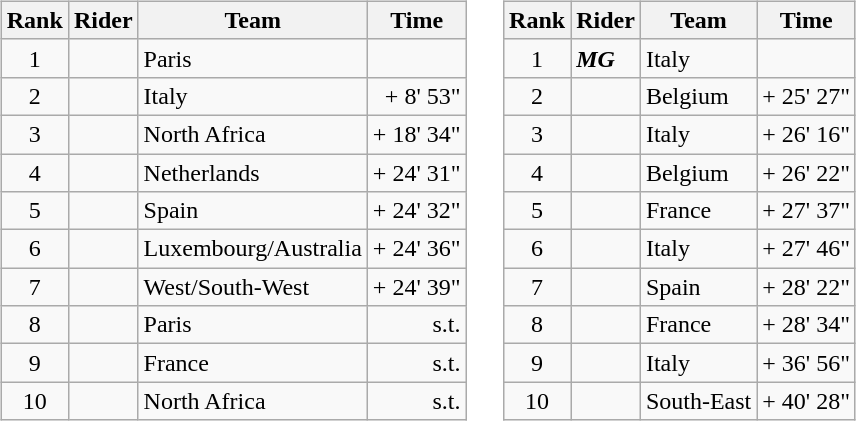<table>
<tr>
<td><br><table class="wikitable">
<tr>
<th scope="col">Rank</th>
<th scope="col">Rider</th>
<th scope="col">Team</th>
<th scope="col">Time</th>
</tr>
<tr>
<td style="text-align:center;">1</td>
<td></td>
<td>Paris</td>
<td style="text-align:right;"></td>
</tr>
<tr>
<td style="text-align:center;">2</td>
<td></td>
<td>Italy</td>
<td style="text-align:right;">+ 8' 53"</td>
</tr>
<tr>
<td style="text-align:center;">3</td>
<td></td>
<td>North Africa</td>
<td style="text-align:right;">+ 18' 34"</td>
</tr>
<tr>
<td style="text-align:center;">4</td>
<td></td>
<td>Netherlands</td>
<td style="text-align:right;">+ 24' 31"</td>
</tr>
<tr>
<td style="text-align:center;">5</td>
<td></td>
<td>Spain</td>
<td style="text-align:right;">+ 24' 32"</td>
</tr>
<tr>
<td style="text-align:center;">6</td>
<td></td>
<td>Luxembourg/Australia</td>
<td style="text-align:right;">+ 24' 36"</td>
</tr>
<tr>
<td style="text-align:center;">7</td>
<td></td>
<td>West/South-West</td>
<td style="text-align:right;">+ 24' 39"</td>
</tr>
<tr>
<td style="text-align:center;">8</td>
<td></td>
<td>Paris</td>
<td style="text-align:right;">s.t.</td>
</tr>
<tr>
<td style="text-align:center;">9</td>
<td></td>
<td>France</td>
<td style="text-align:right;">s.t.</td>
</tr>
<tr>
<td style="text-align:center;">10</td>
<td></td>
<td>North Africa</td>
<td style="text-align:right;">s.t.</td>
</tr>
</table>
</td>
<td></td>
<td><br><table class="wikitable">
<tr>
<th scope="col">Rank</th>
<th scope="col">Rider</th>
<th scope="col">Team</th>
<th scope="col">Time</th>
</tr>
<tr>
<td style="text-align:center;">1</td>
<td>  <strong><em>MG</em></strong></td>
<td>Italy</td>
<td style="text-align:right;"></td>
</tr>
<tr>
<td style="text-align:center;">2</td>
<td></td>
<td>Belgium</td>
<td style="text-align:right;">+ 25' 27"</td>
</tr>
<tr>
<td style="text-align:center;">3</td>
<td></td>
<td>Italy</td>
<td style="text-align:right;">+ 26' 16"</td>
</tr>
<tr>
<td style="text-align:center;">4</td>
<td></td>
<td>Belgium</td>
<td style="text-align:right;">+ 26' 22"</td>
</tr>
<tr>
<td style="text-align:center;">5</td>
<td></td>
<td>France</td>
<td style="text-align:right;">+ 27' 37"</td>
</tr>
<tr>
<td style="text-align:center;">6</td>
<td></td>
<td>Italy</td>
<td style="text-align:right;">+ 27' 46"</td>
</tr>
<tr>
<td style="text-align:center;">7</td>
<td></td>
<td>Spain</td>
<td style="text-align:right;">+ 28' 22"</td>
</tr>
<tr>
<td style="text-align:center;">8</td>
<td></td>
<td>France</td>
<td style="text-align:right;">+ 28' 34"</td>
</tr>
<tr>
<td style="text-align:center;">9</td>
<td></td>
<td>Italy</td>
<td style="text-align:right;">+ 36' 56"</td>
</tr>
<tr>
<td style="text-align:center;">10</td>
<td></td>
<td>South-East</td>
<td style="text-align:right;">+ 40' 28"</td>
</tr>
</table>
</td>
</tr>
</table>
